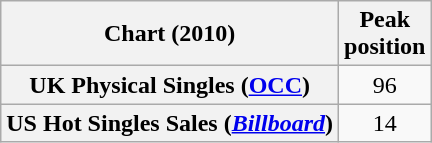<table class="wikitable sortable plainrowheaders" style="text-align:center">
<tr>
<th scope="col">Chart (2010)</th>
<th scope="col">Peak<br>position</th>
</tr>
<tr>
<th scope="row">UK Physical Singles (<a href='#'>OCC</a>)</th>
<td>96</td>
</tr>
<tr>
<th scope="row">US Hot Singles Sales (<em><a href='#'>Billboard</a></em>)</th>
<td>14</td>
</tr>
</table>
